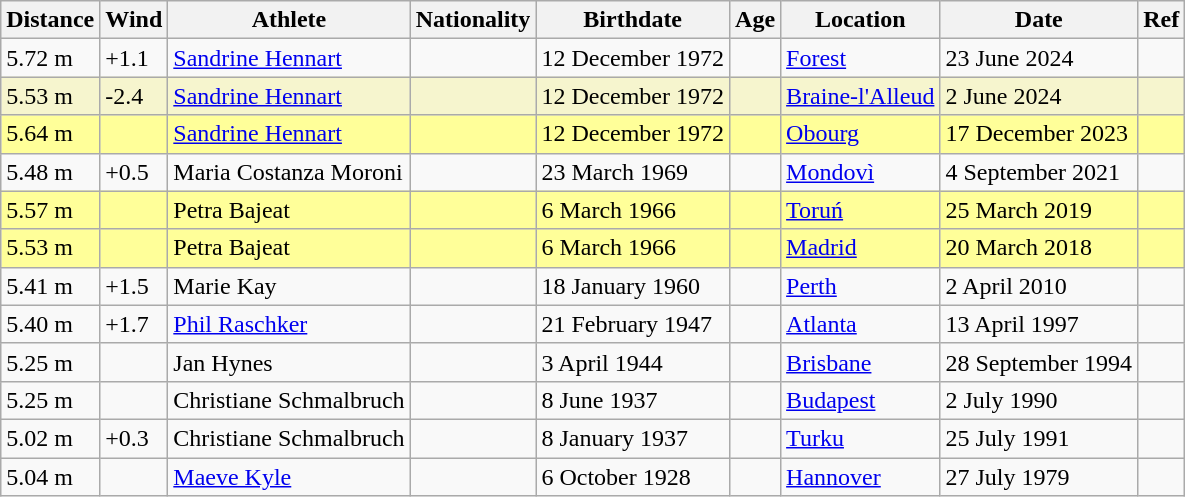<table class="wikitable">
<tr>
<th>Distance</th>
<th>Wind</th>
<th>Athlete</th>
<th>Nationality</th>
<th>Birthdate</th>
<th>Age</th>
<th>Location</th>
<th>Date</th>
<th>Ref</th>
</tr>
<tr>
<td>5.72 m</td>
<td>+1.1</td>
<td><a href='#'>Sandrine Hennart</a></td>
<td></td>
<td>12 December 1972</td>
<td></td>
<td><a href='#'>Forest</a></td>
<td>23 June 2024</td>
<td></td>
</tr>
<tr bgcolor=#f6F5CE>
<td>5.53 m</td>
<td>-2.4</td>
<td><a href='#'>Sandrine Hennart</a></td>
<td></td>
<td>12 December 1972</td>
<td></td>
<td><a href='#'>Braine-l'Alleud</a></td>
<td>2 June 2024</td>
<td></td>
</tr>
<tr style="background:#ff9;">
<td>5.64 m </td>
<td></td>
<td><a href='#'>Sandrine Hennart</a></td>
<td></td>
<td>12 December 1972</td>
<td></td>
<td><a href='#'>Obourg</a></td>
<td>17 December 2023</td>
<td></td>
</tr>
<tr>
<td>5.48 m</td>
<td>+0.5</td>
<td>Maria Costanza Moroni</td>
<td></td>
<td>23 March 1969</td>
<td></td>
<td><a href='#'>Mondovì</a></td>
<td>4 September 2021</td>
<td></td>
</tr>
<tr style="background:#ff9;">
<td>5.57 m </td>
<td></td>
<td>Petra Bajeat</td>
<td></td>
<td>6 March 1966</td>
<td></td>
<td><a href='#'>Toruń</a></td>
<td>25 March 2019</td>
<td></td>
</tr>
<tr style="background:#ff9;">
<td>5.53 m </td>
<td></td>
<td>Petra Bajeat</td>
<td></td>
<td>6 March 1966</td>
<td></td>
<td><a href='#'>Madrid</a></td>
<td>20 March 2018</td>
<td></td>
</tr>
<tr>
<td>5.41 m</td>
<td>+1.5</td>
<td>Marie Kay</td>
<td></td>
<td>18 January 1960</td>
<td></td>
<td><a href='#'>Perth</a></td>
<td>2 April 2010</td>
<td></td>
</tr>
<tr>
<td>5.40 m</td>
<td>+1.7</td>
<td><a href='#'>Phil Raschker</a></td>
<td></td>
<td>21 February 1947</td>
<td></td>
<td><a href='#'>Atlanta</a></td>
<td>13 April 1997</td>
<td></td>
</tr>
<tr>
<td>5.25 m</td>
<td></td>
<td>Jan Hynes</td>
<td></td>
<td>3 April 1944</td>
<td></td>
<td><a href='#'>Brisbane</a></td>
<td>28 September 1994</td>
<td></td>
</tr>
<tr>
<td>5.25 m</td>
<td></td>
<td>Christiane Schmalbruch</td>
<td></td>
<td>8 June 1937</td>
<td></td>
<td><a href='#'>Budapest</a></td>
<td>2 July 1990</td>
<td></td>
</tr>
<tr>
<td>5.02 m</td>
<td>+0.3</td>
<td>Christiane Schmalbruch</td>
<td></td>
<td>8 January 1937</td>
<td></td>
<td><a href='#'>Turku</a></td>
<td>25 July 1991</td>
<td></td>
</tr>
<tr>
<td>5.04 m</td>
<td></td>
<td><a href='#'>Maeve Kyle</a></td>
<td></td>
<td>6 October 1928</td>
<td></td>
<td><a href='#'>Hannover</a></td>
<td>27 July 1979</td>
<td></td>
</tr>
</table>
